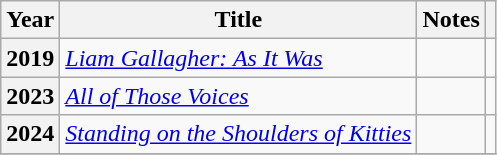<table class="wikitable plainrowheaders sortable">
<tr>
<th scope="col">Year</th>
<th scope="col">Title</th>
<th scope="col" class="unsortable">Notes</th>
<th scope="col" class="unsortable"></th>
</tr>
<tr>
<th scope="row">2019</th>
<td><em><a href='#'>Liam Gallagher: As It Was</a></em></td>
<td></td>
<td style="text-align:center;"></td>
</tr>
<tr>
<th scope="row">2023</th>
<td><em><a href='#'>All of Those Voices</a></em></td>
<td></td>
<td style="text-align:center;"></td>
</tr>
<tr>
<th scope="row">2024</th>
<td><em><a href='#'>Standing on the Shoulders of Kitties</a></em></td>
<td></td>
<td style="text-align:center;"></td>
</tr>
<tr>
</tr>
</table>
